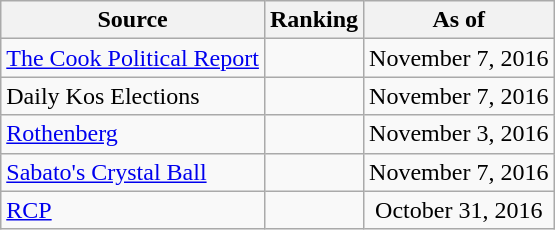<table class="wikitable" style="text-align:center">
<tr>
<th>Source</th>
<th>Ranking</th>
<th>As of</th>
</tr>
<tr>
<td align=left><a href='#'>The Cook Political Report</a></td>
<td></td>
<td>November 7, 2016</td>
</tr>
<tr>
<td align=left>Daily Kos Elections</td>
<td></td>
<td>November 7, 2016</td>
</tr>
<tr>
<td align=left><a href='#'>Rothenberg</a></td>
<td></td>
<td>November 3, 2016</td>
</tr>
<tr>
<td align=left><a href='#'>Sabato's Crystal Ball</a></td>
<td></td>
<td>November 7, 2016</td>
</tr>
<tr>
<td align="left"><a href='#'>RCP</a></td>
<td></td>
<td>October 31, 2016</td>
</tr>
</table>
